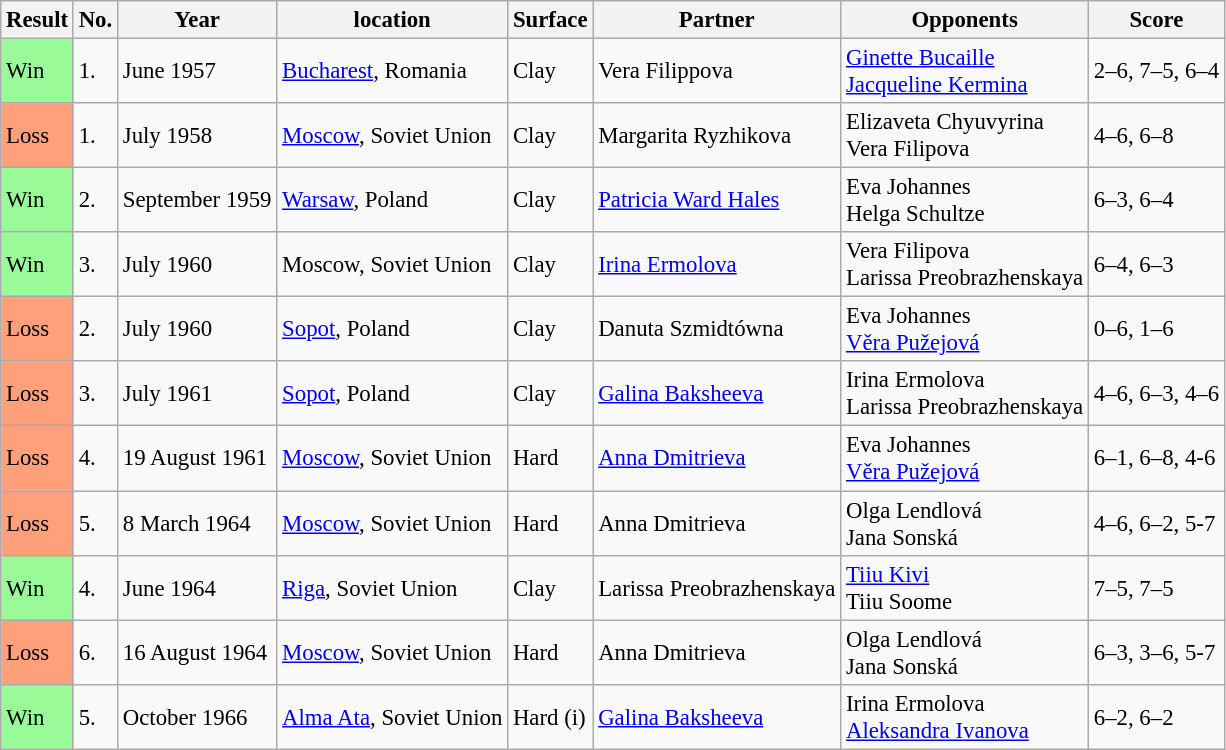<table class="sortable wikitable" style="font-size:95%">
<tr>
<th>Result</th>
<th>No.</th>
<th>Year</th>
<th>location</th>
<th>Surface</th>
<th>Partner</th>
<th>Opponents</th>
<th>Score</th>
</tr>
<tr>
<td style="background:#98fb98;">Win</td>
<td>1.</td>
<td>June 1957</td>
<td><a href='#'>Bucharest</a>, Romania</td>
<td>Clay</td>
<td> Vera Filippova</td>
<td> <a href='#'>Ginette Bucaille</a><br>  <a href='#'>Jacqueline Kermina</a></td>
<td>2–6, 7–5, 6–4</td>
</tr>
<tr>
<td style="background:#ffa07a;">Loss</td>
<td>1.</td>
<td>July 1958</td>
<td><a href='#'>Moscow</a>, Soviet Union</td>
<td>Clay</td>
<td> Margarita Ryzhikova</td>
<td> Elizaveta Chyuvyrina <br>  Vera Filipova</td>
<td>4–6, 6–8</td>
</tr>
<tr>
<td style="background:#98fb98;">Win</td>
<td>2.</td>
<td>September 1959</td>
<td><a href='#'>Warsaw</a>, Poland</td>
<td>Clay</td>
<td> <a href='#'>Patricia Ward Hales</a></td>
<td> Eva Johannes <br>  Helga Schultze</td>
<td>6–3, 6–4</td>
</tr>
<tr>
<td style="background:#98fb98;">Win</td>
<td>3.</td>
<td>July 1960</td>
<td>Moscow, Soviet Union</td>
<td>Clay</td>
<td> <a href='#'>Irina Ermolova</a></td>
<td> Vera Filipova <br>  Larissa Preobrazhenskaya</td>
<td>6–4, 6–3</td>
</tr>
<tr>
<td style="background:#ffa07a;">Loss</td>
<td>2.</td>
<td>July 1960</td>
<td><a href='#'>Sopot</a>, Poland</td>
<td>Clay</td>
<td> Danuta Szmidtówna</td>
<td> Eva Johannes <br>  <a href='#'>Věra Pužejová</a></td>
<td>0–6, 1–6</td>
</tr>
<tr>
<td style="background:#ffa07a;">Loss</td>
<td>3.</td>
<td>July 1961</td>
<td><a href='#'>Sopot</a>, Poland</td>
<td>Clay</td>
<td> <a href='#'>Galina Baksheeva</a></td>
<td> Irina Ermolova  <br>  Larissa Preobrazhenskaya</td>
<td>4–6, 6–3, 4–6</td>
</tr>
<tr>
<td style="background:#ffa07a;">Loss</td>
<td>4.</td>
<td>19 August 1961</td>
<td><a href='#'>Moscow</a>, Soviet Union</td>
<td>Hard</td>
<td> <a href='#'>Anna Dmitrieva</a></td>
<td> Eva Johannes  <br>  <a href='#'>Věra Pužejová</a></td>
<td>6–1, 6–8, 4-6</td>
</tr>
<tr>
<td style="background:#ffa07a;">Loss</td>
<td>5.</td>
<td>8 March 1964</td>
<td><a href='#'>Moscow</a>, Soviet Union</td>
<td>Hard</td>
<td> Anna Dmitrieva</td>
<td> Olga Lendlová  <br>  Jana Sonská</td>
<td>4–6, 6–2, 5-7</td>
</tr>
<tr>
<td style="background:#98fb98;">Win</td>
<td>4.</td>
<td>June 1964</td>
<td><a href='#'>Riga</a>, Soviet Union</td>
<td>Clay</td>
<td> Larissa Preobrazhenskaya</td>
<td> <a href='#'>Tiiu Kivi</a> <br>  Tiiu Soome</td>
<td>7–5, 7–5</td>
</tr>
<tr>
<td style="background:#ffa07a;">Loss</td>
<td>6.</td>
<td>16 August 1964</td>
<td><a href='#'>Moscow</a>, Soviet Union</td>
<td>Hard</td>
<td> Anna Dmitrieva</td>
<td> Olga Lendlová  <br>  Jana Sonská</td>
<td>6–3, 3–6, 5-7</td>
</tr>
<tr>
<td style="background:#98fb98;">Win</td>
<td>5.</td>
<td>October 1966</td>
<td><a href='#'>Alma Ata</a>, Soviet Union</td>
<td>Hard (i)</td>
<td> <a href='#'>Galina Baksheeva</a></td>
<td> Irina Ermolova <br>  <a href='#'>Aleksandra Ivanova</a></td>
<td>6–2, 6–2</td>
</tr>
</table>
